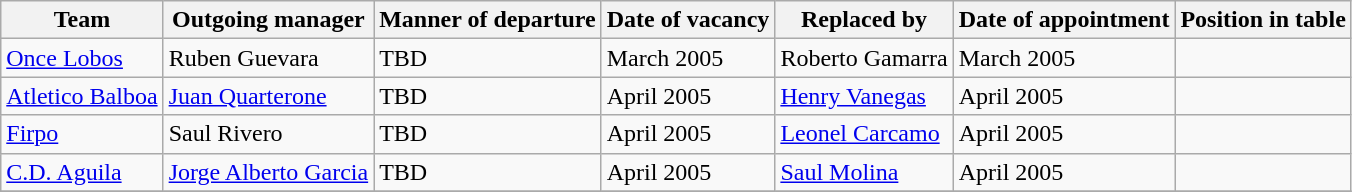<table class="wikitable">
<tr>
<th>Team</th>
<th>Outgoing manager</th>
<th>Manner of departure</th>
<th>Date of vacancy</th>
<th>Replaced by</th>
<th>Date of appointment</th>
<th>Position in table</th>
</tr>
<tr>
<td><a href='#'>Once Lobos</a></td>
<td> Ruben Guevara</td>
<td>TBD</td>
<td>March 2005</td>
<td> Roberto Gamarra</td>
<td>March 2005</td>
<td></td>
</tr>
<tr>
<td><a href='#'>Atletico Balboa</a></td>
<td> <a href='#'>Juan Quarterone</a></td>
<td>TBD</td>
<td>April 2005</td>
<td> <a href='#'>Henry Vanegas</a></td>
<td>April 2005</td>
<td></td>
</tr>
<tr>
<td><a href='#'>Firpo</a></td>
<td> Saul Rivero</td>
<td>TBD</td>
<td>April 2005</td>
<td> <a href='#'>Leonel Carcamo</a></td>
<td>April 2005</td>
<td></td>
</tr>
<tr>
<td><a href='#'>C.D. Aguila</a></td>
<td> <a href='#'>Jorge Alberto Garcia</a></td>
<td>TBD</td>
<td>April 2005</td>
<td> <a href='#'>Saul Molina</a></td>
<td>April 2005</td>
<td></td>
</tr>
<tr>
</tr>
</table>
